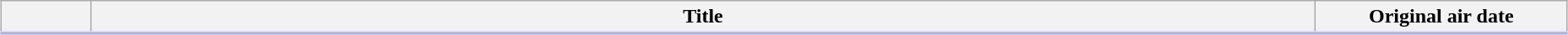<table class="plainrowheaders wikitable" style="width:98%; margin:auto; background:#FFF">
<tr style="border-bottom: 3px solid #CCF;">
<th style="width:4em;"></th>
<th>Title</th>
<th style="width:12em;">Original air date</th>
</tr>
<tr>
</tr>
</table>
